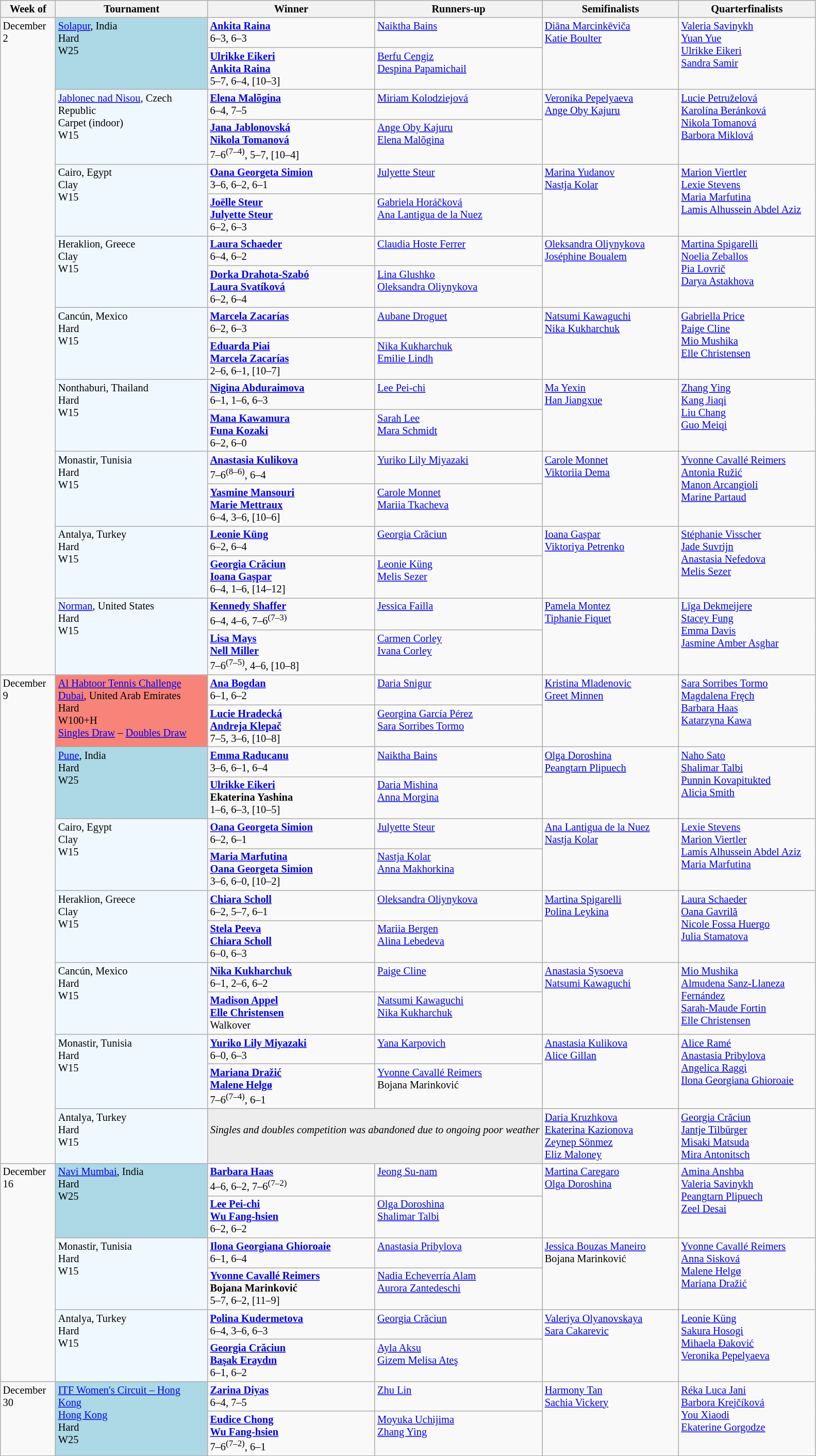<table class="wikitable" style="font-size:85%;">
<tr>
<th width="65">Week of</th>
<th style="width:190px;">Tournament</th>
<th style="width:210px;">Winner</th>
<th style="width:210px;">Runners-up</th>
<th style="width:170px;">Semifinalists</th>
<th style="width:170px;">Quarterfinalists</th>
</tr>
<tr valign=top>
<td rowspan=18>December 2</td>
<td rowspan="2" style="background:lightblue;"><a href='#'>Solapur</a>, India <br> Hard <br> W25 <br> </td>
<td><strong> <a href='#'>Ankita Raina</a></strong> <br> 6–3, 6–3</td>
<td> <a href='#'>Naiktha Bains</a></td>
<td rowspan=2> <a href='#'>Diāna Marcinkēviča</a><br> <a href='#'>Katie Boulter</a></td>
<td rowspan=2> <a href='#'>Valeria Savinykh</a> <br>  <a href='#'>Yuan Yue</a> <br>  <a href='#'>Ulrikke Eikeri</a> <br>  <a href='#'>Sandra Samir</a></td>
</tr>
<tr valign=top>
<td> <strong><a href='#'>Ulrikke Eikeri</a></strong> <br>  <strong><a href='#'>Ankita Raina</a></strong> <br> 5–7, 6–4, [10–3]</td>
<td> <a href='#'>Berfu Cengiz</a> <br>  <a href='#'>Despina Papamichail</a></td>
</tr>
<tr valign=top>
<td rowspan="2" style="background:#f0f8ff;"><a href='#'>Jablonec nad Nisou</a>, Czech Republic <br> Carpet (indoor) <br> W15 <br> </td>
<td><strong> <a href='#'>Elena Malõgina</a></strong> <br> 6–4, 7–5</td>
<td> <a href='#'>Miriam Kolodziejová</a></td>
<td rowspan=2> <a href='#'>Veronika Pepelyaeva</a> <br>  <a href='#'>Ange Oby Kajuru</a></td>
<td rowspan=2> <a href='#'>Lucie Petruželová</a> <br>  <a href='#'>Karolína Beránková</a> <br>  <a href='#'>Nikola Tomanová</a> <br>  <a href='#'>Barbora Miklová</a></td>
</tr>
<tr valign=top>
<td><strong> <a href='#'>Jana Jablonovská</a> <br>  <a href='#'>Nikola Tomanová</a></strong> <br> 7–6<sup>(7–4)</sup>, 5–7, [10–4]</td>
<td> <a href='#'>Ange Oby Kajuru</a> <br>  <a href='#'>Elena Malõgina</a></td>
</tr>
<tr valign=top>
<td rowspan="2" style="background:#f0f8ff;">Cairo, Egypt <br> Clay <br> W15 <br> </td>
<td><strong> <a href='#'>Oana Georgeta Simion</a></strong> <br> 3–6, 6–2, 6–1</td>
<td> <a href='#'>Julyette Steur</a></td>
<td rowspan=2> <a href='#'>Marina Yudanov</a><br>  <a href='#'>Nastja Kolar</a></td>
<td rowspan=2> <a href='#'>Marion Viertler</a> <br>  <a href='#'>Lexie Stevens</a> <br>  <a href='#'>Maria Marfutina</a> <br>  <a href='#'>Lamis Alhussein Abdel Aziz</a></td>
</tr>
<tr valign=top>
<td> <strong><a href='#'>Joëlle Steur</a></strong> <br>  <strong><a href='#'>Julyette Steur</a></strong> <br> 6–2, 6–3</td>
<td> <a href='#'>Gabriela Horáčková</a> <br>  <a href='#'>Ana Lantigua de la Nuez</a></td>
</tr>
<tr valign=top>
<td rowspan="2" style="background:#f0f8ff;">Heraklion, Greece <br> Clay <br> W15 <br> </td>
<td><strong> <a href='#'>Laura Schaeder</a></strong> <br> 6–4, 6–2</td>
<td> <a href='#'>Claudia Hoste Ferrer</a></td>
<td rowspan=2> <a href='#'>Oleksandra Oliynykova</a> <br>  <a href='#'>Joséphine Boualem</a></td>
<td rowspan=2> <a href='#'>Martina Spigarelli</a> <br>  <a href='#'>Noelia Zeballos</a> <br>  <a href='#'>Pia Lovrič</a> <br>  <a href='#'>Darya Astakhova</a></td>
</tr>
<tr valign=top>
<td><strong> <a href='#'>Dorka Drahota-Szabó</a> <br>  <a href='#'>Laura Svatíková</a></strong> <br> 6–2, 6–4</td>
<td> <a href='#'>Lina Glushko</a> <br>  <a href='#'>Oleksandra Oliynykova</a></td>
</tr>
<tr valign=top>
<td rowspan="2" style="background:#f0f8ff;">Cancún, Mexico <br> Hard <br> W15 <br> </td>
<td><strong> <a href='#'>Marcela Zacarías</a></strong> <br> 6–2, 6–3</td>
<td> <a href='#'>Aubane Droguet</a></td>
<td rowspan=2> <a href='#'>Natsumi Kawaguchi</a> <br>  <a href='#'>Nika Kukharchuk</a></td>
<td rowspan=2> <a href='#'>Gabriella Price</a> <br>  <a href='#'>Paige Cline</a> <br>  <a href='#'>Mio Mushika</a> <br>  <a href='#'>Elle Christensen</a></td>
</tr>
<tr valign=top>
<td><strong> <a href='#'>Eduarda Piai</a> <br>  <a href='#'>Marcela Zacarías</a></strong> <br> 2–6, 6–1, [10–7]</td>
<td> <a href='#'>Nika Kukharchuk</a> <br>  <a href='#'>Emilie Lindh</a></td>
</tr>
<tr valign=top>
<td rowspan="2" style="background:#f0f8ff;">Nonthaburi, Thailand <br> Hard <br> W15 <br> </td>
<td><strong> <a href='#'>Nigina Abduraimova</a></strong> <br> 6–1, 1–6, 6–3</td>
<td> <a href='#'>Lee Pei-chi</a></td>
<td rowspan=2> <a href='#'>Ma Yexin</a><br> <a href='#'>Han Jiangxue</a></td>
<td rowspan=2> <a href='#'>Zhang Ying</a> <br> <a href='#'>Kang Jiaqi</a> <br>  <a href='#'>Liu Chang</a> <br>  <a href='#'>Guo Meiqi</a></td>
</tr>
<tr valign=top>
<td><strong> <a href='#'>Mana Kawamura</a> <br>  <a href='#'>Funa Kozaki</a></strong> <br> 6–2, 6–0</td>
<td> <a href='#'>Sarah Lee</a> <br>  <a href='#'>Mara Schmidt</a></td>
</tr>
<tr valign=top>
<td rowspan="2" style="background:#f0f8ff;">Monastir, Tunisia <br> Hard <br> W15 <br> </td>
<td><strong> <a href='#'>Anastasia Kulikova</a></strong> <br> 7–6<sup>(8–6)</sup>, 6–4</td>
<td> <a href='#'>Yuriko Lily Miyazaki</a></td>
<td rowspan=2> <a href='#'>Carole Monnet</a> <br>  <a href='#'>Viktoriia Dema</a></td>
<td rowspan=2> <a href='#'>Yvonne Cavallé Reimers</a> <br>  <a href='#'>Antonia Ružić</a> <br>  <a href='#'>Manon Arcangioli</a> <br>  <a href='#'>Marine Partaud</a></td>
</tr>
<tr valign=top>
<td><strong> <a href='#'>Yasmine Mansouri</a> <br>  <a href='#'>Marie Mettraux</a></strong> <br> 6–4, 3–6, [10–6]</td>
<td> <a href='#'>Carole Monnet</a> <br>  <a href='#'>Mariia Tkacheva</a></td>
</tr>
<tr valign=top>
<td rowspan="2" style="background:#f0f8ff;">Antalya, Turkey <br> Hard <br> W15 <br> </td>
<td><strong> <a href='#'>Leonie Küng</a></strong> <br> 6–2, 6–4</td>
<td> <a href='#'>Georgia Crăciun</a></td>
<td rowspan=2> <a href='#'>Ioana Gașpar</a> <br>  <a href='#'>Viktoriya Petrenko</a></td>
<td rowspan=2> <a href='#'>Stéphanie Visscher</a> <br>  <a href='#'>Jade Suvrijn</a> <br> <a href='#'>Anastasia Nefedova</a> <br>  <a href='#'>Melis Sezer</a></td>
</tr>
<tr valign=top>
<td> <strong><a href='#'>Georgia Crăciun</a></strong> <br>  <strong><a href='#'>Ioana Gașpar</a></strong> <br> 6–4, 1–6, [14–12]</td>
<td> <a href='#'>Leonie Küng</a> <br>  <a href='#'>Melis Sezer</a></td>
</tr>
<tr valign=top>
<td rowspan="2" style="background:#f0f8ff;"><a href='#'>Norman</a>, United States <br> Hard <br> W15 <br> </td>
<td><strong> <a href='#'>Kennedy Shaffer</a></strong> <br> 6–4, 4–6, 7–6<sup>(7–3)</sup></td>
<td> <a href='#'>Jessica Failla</a></td>
<td rowspan=2> <a href='#'>Pamela Montez</a> <br>  <a href='#'>Tiphanie Fiquet</a></td>
<td rowspan=2> <a href='#'>Līga Dekmeijere</a> <br>  <a href='#'>Stacey Fung</a> <br>  <a href='#'>Emma Davis</a> <br>  <a href='#'>Jasmine Amber Asghar</a></td>
</tr>
<tr valign=top>
<td><strong> <a href='#'>Lisa Mays</a> <br>  <a href='#'>Nell Miller</a></strong> <br> 7–6<sup>(7–5)</sup>, 4–6, [10–8]</td>
<td> <a href='#'>Carmen Corley</a> <br>  <a href='#'>Ivana Corley</a></td>
</tr>
<tr valign=top>
<td rowspan=13>December 9</td>
<td rowspan="2" style="background:#f88379;"><a href='#'>Al Habtoor Tennis Challenge</a> <br> <a href='#'>Dubai</a>, United Arab Emirates <br> Hard <br> W100+H <br> <a href='#'>Singles Draw</a> – <a href='#'>Doubles Draw</a></td>
<td><strong> <a href='#'>Ana Bogdan</a></strong> <br> 6–1, 6–2</td>
<td> <a href='#'>Daria Snigur</a></td>
<td rowspan=2> <a href='#'>Kristina Mladenovic</a> <br>  <a href='#'>Greet Minnen</a></td>
<td rowspan=2> <a href='#'>Sara Sorribes Tormo</a> <br>  <a href='#'>Magdalena Fręch</a> <br>  <a href='#'>Barbara Haas</a> <br>  <a href='#'>Katarzyna Kawa</a></td>
</tr>
<tr valign=top>
<td><strong> <a href='#'>Lucie Hradecká</a> <br>  <a href='#'>Andreja Klepač</a></strong> <br> 7–5, 3–6, [10–8]</td>
<td> <a href='#'>Georgina García Pérez</a> <br>  <a href='#'>Sara Sorribes Tormo</a></td>
</tr>
<tr valign=top>
<td rowspan="2" style="background:lightblue;"><a href='#'>Pune</a>, India <br> Hard <br> W25 <br> </td>
<td><strong> <a href='#'>Emma Raducanu</a></strong> <br> 3–6, 6–1, 6–4</td>
<td> <a href='#'>Naiktha Bains</a></td>
<td rowspan=2> <a href='#'>Olga Doroshina</a> <br>  <a href='#'>Peangtarn Plipuech</a></td>
<td rowspan=2> <a href='#'>Naho Sato</a> <br>  <a href='#'>Shalimar Talbi</a> <br>  <a href='#'>Punnin Kovapitukted</a> <br>  <a href='#'>Alicia Smith</a></td>
</tr>
<tr valign=top>
<td><strong> <a href='#'>Ulrikke Eikeri</a> <br>  Ekaterina Yashina</strong> <br> 1–6, 6–3, [10–5]</td>
<td> <a href='#'>Daria Mishina</a> <br>  <a href='#'>Anna Morgina</a></td>
</tr>
<tr valign=top>
<td rowspan="2" style="background:#f0f8ff;">Cairo, Egypt <br> Clay <br> W15 <br> </td>
<td><strong> <a href='#'>Oana Georgeta Simion</a></strong> <br> 6–2, 6–1</td>
<td> <a href='#'>Julyette Steur</a></td>
<td rowspan=2> <a href='#'>Ana Lantigua de la Nuez</a> <br>  <a href='#'>Nastja Kolar</a></td>
<td rowspan=2> <a href='#'>Lexie Stevens</a> <br>  <a href='#'>Marion Viertler</a> <br>  <a href='#'>Lamis Alhussein Abdel Aziz</a> <br>  <a href='#'>Maria Marfutina</a></td>
</tr>
<tr valign=top>
<td><strong> <a href='#'>Maria Marfutina</a> <br>  <a href='#'>Oana Georgeta Simion</a></strong> <br> 3–6, 6–0, [10–2]</td>
<td> <a href='#'>Nastja Kolar</a> <br>  <a href='#'>Anna Makhorkina</a></td>
</tr>
<tr valign=top>
<td rowspan="2" style="background:#f0f8ff;">Heraklion, Greece <br> Clay <br> W15 <br> </td>
<td><strong> <a href='#'>Chiara Scholl</a></strong> <br> 6–2, 5–7, 6–1</td>
<td> <a href='#'>Oleksandra Oliynykova</a></td>
<td rowspan=2> <a href='#'>Martina Spigarelli</a> <br>  <a href='#'>Polina Leykina</a></td>
<td rowspan=2> <a href='#'>Laura Schaeder</a> <br>  <a href='#'>Oana Gavrilă</a> <br>  <a href='#'>Nicole Fossa Huergo</a> <br>  <a href='#'>Julia Stamatova</a></td>
</tr>
<tr valign=top>
<td><strong> <a href='#'>Stela Peeva</a> <br>  <a href='#'>Chiara Scholl</a></strong> <br> 6–0, 6–3</td>
<td> <a href='#'>Mariia Bergen</a> <br>  <a href='#'>Alina Lebedeva</a></td>
</tr>
<tr valign=top>
<td rowspan="2" style="background:#f0f8ff;">Cancún, Mexico <br> Hard <br> W15 <br> </td>
<td><strong> <a href='#'>Nika Kukharchuk</a></strong> <br> 6–1, 2–6, 6–2</td>
<td> <a href='#'>Paige Cline</a></td>
<td rowspan=2> <a href='#'>Anastasia Sysoeva</a> <br>  <a href='#'>Natsumi Kawaguchi</a></td>
<td rowspan=2> <a href='#'>Mio Mushika</a> <br>  <a href='#'>Almudena Sanz-Llaneza Fernández</a> <br>  <a href='#'>Sarah-Maude Fortin</a> <br>  <a href='#'>Elle Christensen</a></td>
</tr>
<tr valign=top>
<td><strong> <a href='#'>Madison Appel</a> <br>  <a href='#'>Elle Christensen</a></strong> <br> Walkover</td>
<td> <a href='#'>Natsumi Kawaguchi</a> <br>  <a href='#'>Nika Kukharchuk</a></td>
</tr>
<tr valign=top>
<td rowspan="2" style="background:#f0f8ff;">Monastir, Tunisia <br> Hard <br> W15 <br> </td>
<td><strong> <a href='#'>Yuriko Lily Miyazaki</a></strong> <br> 6–0, 6–3</td>
<td> <a href='#'>Yana Karpovich</a></td>
<td rowspan=2> <a href='#'>Anastasia Kulikova</a> <br>  <a href='#'>Alice Gillan</a></td>
<td rowspan=2> <a href='#'>Alice Ramé</a> <br>  <a href='#'>Anastasia Pribylova</a> <br>  <a href='#'>Angelica Raggi</a> <br>  <a href='#'>Ilona Georgiana Ghioroaie</a></td>
</tr>
<tr valign=top>
<td><strong> <a href='#'>Mariana Dražić</a> <br>  <a href='#'>Malene Helgø</a></strong> <br> 7–6<sup>(7–4)</sup>, 6–1</td>
<td> <a href='#'>Yvonne Cavallé Reimers</a> <br>  Bojana Marinković</td>
</tr>
<tr valign=top>
<td style="background:#f0f8ff;">Antalya, Turkey <br> Hard <br> W15 <br> </td>
<td colspan=2 style="text-align:center; background:#ededed;"><br> <em>Singles and doubles competition was abandoned due to ongoing poor weather</em></td>
<td> <a href='#'>Daria Kruzhkova</a> <br>  <a href='#'>Ekaterina Kazionova</a> <br>  <a href='#'>Zeynep Sönmez</a> <br>  <a href='#'>Eliz Maloney</a></td>
<td> <a href='#'>Georgia Crăciun</a> <br>  <a href='#'>Jantje Tilbürger</a> <br>  <a href='#'>Misaki Matsuda</a> <br>  <a href='#'>Mira Antonitsch</a></td>
</tr>
<tr valign=top>
<td rowspan=6>December 16</td>
<td rowspan="2" style="background:lightblue;"><a href='#'>Navi Mumbai</a>, India <br> Hard <br> W25 <br> </td>
<td><strong> <a href='#'>Barbara Haas</a></strong> <br> 4–6, 6–2, 7–6<sup>(7–2)</sup></td>
<td> <a href='#'>Jeong Su-nam</a></td>
<td rowspan=2> <a href='#'>Martina Caregaro</a> <br>  <a href='#'>Olga Doroshina</a></td>
<td rowspan=2> <a href='#'>Amina Anshba</a> <br>  <a href='#'>Valeria Savinykh</a> <br>  <a href='#'>Peangtarn Plipuech</a> <br>  <a href='#'>Zeel Desai</a></td>
</tr>
<tr valign=top>
<td><strong> <a href='#'>Lee Pei-chi</a></strong> <br> <strong> <a href='#'>Wu Fang-hsien</a></strong> <br> 6–2, 6–2</td>
<td> <a href='#'>Olga Doroshina</a> <br>  <a href='#'>Shalimar Talbi</a></td>
</tr>
<tr valign=top>
<td rowspan="2" style="background:#f0f8ff;">Monastir, Tunisia <br> Hard <br> W15 <br> </td>
<td><strong> <a href='#'>Ilona Georgiana Ghioroaie</a></strong> <br> 6–1, 6–4</td>
<td> <a href='#'>Anastasia Pribylova</a></td>
<td rowspan=2> <a href='#'>Jessica Bouzas Maneiro</a> <br>  Bojana Marinković</td>
<td rowspan=2> <a href='#'>Yvonne Cavallé Reimers</a> <br>  <a href='#'>Anna Sisková</a> <br>  <a href='#'>Malene Helgø</a> <br>  <a href='#'>Mariana Dražić</a></td>
</tr>
<tr valign=top>
<td><strong> <a href='#'>Yvonne Cavallé Reimers</a></strong> <br> <strong> Bojana Marinković</strong> <br> 5–7, 6–2, [11–9]</td>
<td> <a href='#'>Nadia Echeverría Alam</a> <br>  <a href='#'>Aurora Zantedeschi</a></td>
</tr>
<tr valign=top>
<td rowspan="2" style="background:#f0f8ff;">Antalya, Turkey <br> Hard <br> W15 <br> </td>
<td><strong> <a href='#'>Polina Kudermetova</a></strong> <br> 6–4, 3–6, 6–3</td>
<td> <a href='#'>Georgia Crăciun</a></td>
<td rowspan=2> <a href='#'>Valeriya Olyanovskaya</a> <br>  <a href='#'>Sara Cakarevic</a></td>
<td rowspan=2> <a href='#'>Leonie Küng</a> <br>  <a href='#'>Sakura Hosogi</a> <br>  <a href='#'>Mihaela Đaković</a> <br>  <a href='#'>Veronika Pepelyaeva</a></td>
</tr>
<tr valign=top>
<td><strong> <a href='#'>Georgia Crăciun</a> <br>  <a href='#'>Başak Eraydın</a></strong> <br> 6–1, 6–2</td>
<td> <a href='#'>Ayla Aksu</a> <br>  <a href='#'>Gizem Melisa Ateş</a></td>
</tr>
<tr valign=top>
<td rowspan=2>December 30</td>
<td rowspan="2" style="background:lightblue;"><a href='#'>ITF Women's Circuit – Hong Kong</a> <br> <a href='#'>Hong Kong</a> <br> Hard <br> W25 <br> </td>
<td><strong> <a href='#'>Zarina Diyas</a></strong> <br> 6–4, 7–5</td>
<td> <a href='#'>Zhu Lin</a></td>
<td rowspan=2> <a href='#'>Harmony Tan</a> <br>  <a href='#'>Sachia Vickery</a></td>
<td rowspan=2> <a href='#'>Réka Luca Jani</a> <br>  <a href='#'>Barbora Krejčíková</a> <br>  <a href='#'>You Xiaodi</a> <br>  <a href='#'>Ekaterine Gorgodze</a></td>
</tr>
<tr valign=top>
<td><strong> <a href='#'>Eudice Chong</a> <br>  <a href='#'>Wu Fang-hsien</a></strong> <br> 7–6<sup>(7–2)</sup>, 6–1</td>
<td> <a href='#'>Moyuka Uchijima</a> <br>  <a href='#'>Zhang Ying</a></td>
</tr>
<tr valign=top>
</tr>
</table>
